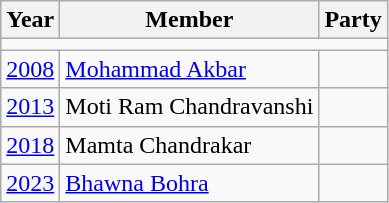<table class="wikitable">
<tr>
<th>Year</th>
<th>Member</th>
<th colspan="2">Party</th>
</tr>
<tr>
<td colspan="4"></td>
</tr>
<tr>
<td><a href='#'>2008</a></td>
<td><a href='#'>Mohammad Akbar</a></td>
<td></td>
</tr>
<tr>
<td><a href='#'>2013</a></td>
<td>Moti Ram Chandravanshi</td>
<td></td>
</tr>
<tr>
<td><a href='#'>2018</a></td>
<td>Mamta Chandrakar</td>
<td></td>
</tr>
<tr>
<td><a href='#'>2023</a></td>
<td><a href='#'>Bhawna Bohra</a></td>
<td></td>
</tr>
</table>
